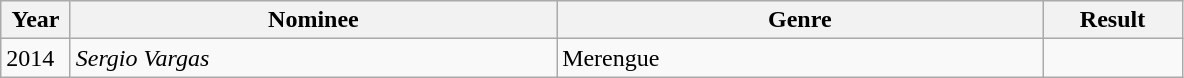<table class="wikitable" style="table-layout: fixed;">
<tr>
<th width="5%">Year</th>
<th width="35%">Nominee</th>
<th width="35%">Genre</th>
<th width="10%">Result</th>
</tr>
<tr>
<td>2014</td>
<td><em>Sergio Vargas</em></td>
<td>Merengue</td>
<td></td>
</tr>
</table>
